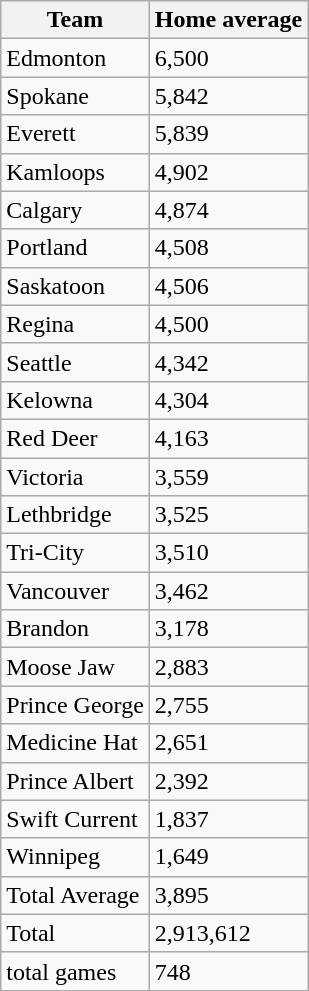<table class="wikitable">
<tr>
<th>Team</th>
<th>Home average</th>
</tr>
<tr>
<td>Edmonton</td>
<td>6,500</td>
</tr>
<tr>
<td>Spokane</td>
<td>5,842</td>
</tr>
<tr>
<td>Everett</td>
<td>5,839</td>
</tr>
<tr>
<td>Kamloops</td>
<td>4,902</td>
</tr>
<tr>
<td>Calgary</td>
<td>4,874</td>
</tr>
<tr>
<td>Portland</td>
<td>4,508</td>
</tr>
<tr>
<td>Saskatoon</td>
<td>4,506</td>
</tr>
<tr>
<td>Regina</td>
<td>4,500</td>
</tr>
<tr>
<td>Seattle</td>
<td>4,342</td>
</tr>
<tr>
<td>Kelowna</td>
<td>4,304</td>
</tr>
<tr>
<td>Red Deer</td>
<td>4,163</td>
</tr>
<tr>
<td>Victoria</td>
<td>3,559</td>
</tr>
<tr>
<td>Lethbridge</td>
<td>3,525</td>
</tr>
<tr>
<td>Tri-City</td>
<td>3,510</td>
</tr>
<tr>
<td>Vancouver</td>
<td>3,462</td>
</tr>
<tr>
<td>Brandon</td>
<td>3,178</td>
</tr>
<tr>
<td>Moose Jaw</td>
<td>2,883</td>
</tr>
<tr>
<td>Prince George</td>
<td>2,755</td>
</tr>
<tr>
<td>Medicine Hat</td>
<td>2,651</td>
</tr>
<tr>
<td>Prince Albert</td>
<td>2,392</td>
</tr>
<tr>
<td>Swift Current</td>
<td>1,837</td>
</tr>
<tr>
<td>Winnipeg</td>
<td>1,649</td>
</tr>
<tr>
<td>Total Average</td>
<td>3,895</td>
</tr>
<tr>
<td>Total</td>
<td>2,913,612</td>
</tr>
<tr>
<td>total games</td>
<td>748</td>
</tr>
</table>
